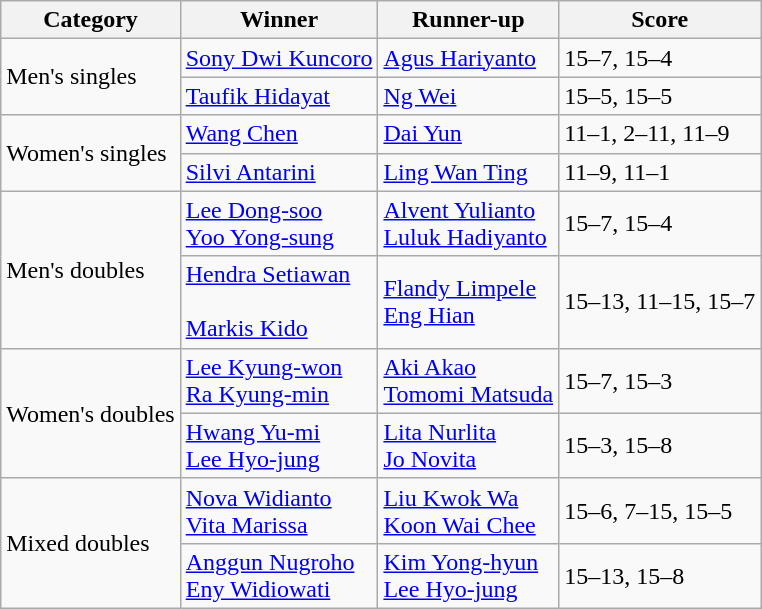<table class="wikitable">
<tr>
<th>Category</th>
<th>Winner</th>
<th>Runner-up</th>
<th>Score</th>
</tr>
<tr>
<td rowspan=2>Men's singles</td>
<td> <a href='#'>Sony Dwi Kuncoro</a></td>
<td> <a href='#'>Agus Hariyanto</a></td>
<td>15–7, 15–4</td>
</tr>
<tr>
<td> <a href='#'>Taufik Hidayat</a></td>
<td> <a href='#'>Ng Wei</a></td>
<td>15–5, 15–5</td>
</tr>
<tr>
<td rowspan=2>Women's singles</td>
<td> <a href='#'>Wang Chen</a></td>
<td> <a href='#'>Dai Yun</a></td>
<td>11–1, 2–11, 11–9</td>
</tr>
<tr>
<td> <a href='#'>Silvi Antarini</a></td>
<td> <a href='#'>Ling Wan Ting</a></td>
<td>11–9, 11–1</td>
</tr>
<tr>
<td rowspan=2>Men's doubles</td>
<td> <a href='#'>Lee Dong-soo</a><br> <a href='#'>Yoo Yong-sung</a></td>
<td> <a href='#'>Alvent Yulianto</a><br> <a href='#'>Luluk Hadiyanto</a></td>
<td>15–7, 15–4</td>
</tr>
<tr>
<td> <a href='#'>Hendra Setiawan</a><br><br> <a href='#'>Markis Kido</a></td>
<td> <a href='#'>Flandy Limpele</a><br> <a href='#'>Eng Hian</a></td>
<td>15–13, 11–15, 15–7</td>
</tr>
<tr>
<td rowspan=2>Women's doubles</td>
<td> <a href='#'>Lee Kyung-won</a><br>  <a href='#'>Ra Kyung-min</a></td>
<td> <a href='#'>Aki Akao</a><br> <a href='#'>Tomomi Matsuda</a></td>
<td>15–7, 15–3</td>
</tr>
<tr>
<td> <a href='#'>Hwang Yu-mi</a><br> <a href='#'>Lee Hyo-jung</a></td>
<td> <a href='#'>Lita Nurlita</a><br> <a href='#'>Jo Novita</a></td>
<td>15–3, 15–8</td>
</tr>
<tr>
<td rowspan=2>Mixed doubles</td>
<td> <a href='#'>Nova Widianto</a><br> <a href='#'>Vita Marissa</a></td>
<td> <a href='#'>Liu Kwok Wa</a><br> <a href='#'>Koon Wai Chee</a></td>
<td>15–6, 7–15, 15–5</td>
</tr>
<tr>
<td> <a href='#'>Anggun Nugroho</a><br> <a href='#'>Eny Widiowati</a></td>
<td> <a href='#'>Kim Yong-hyun</a><br> <a href='#'>Lee Hyo-jung</a></td>
<td>15–13, 15–8</td>
</tr>
</table>
